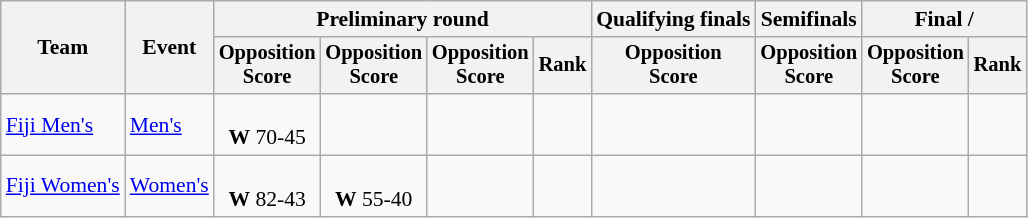<table class=wikitable style=font-size:90%;text-align:center>
<tr>
<th rowspan=2>Team</th>
<th rowspan=2>Event</th>
<th colspan=4>Preliminary round</th>
<th>Qualifying finals</th>
<th>Semifinals</th>
<th colspan=2>Final / </th>
</tr>
<tr style=font-size:95%>
<th>Opposition<br>Score</th>
<th>Opposition<br>Score</th>
<th>Opposition<br>Score</th>
<th>Rank</th>
<th>Opposition<br>Score</th>
<th>Opposition<br>Score</th>
<th>Opposition<br>Score</th>
<th>Rank</th>
</tr>
<tr>
<td align=left><a href='#'>Fiji Men's</a></td>
<td align=left><a href='#'>Men's</a></td>
<td><br> <strong>W</strong> 70-45</td>
<td><br></td>
<td><br></td>
<td></td>
<td></td>
<td></td>
<td></td>
<td></td>
</tr>
<tr>
<td align=left><a href='#'>Fiji Women's</a></td>
<td align=left><a href='#'>Women's</a></td>
<td><br> <strong>W</strong> 82-43</td>
<td><br> <strong>W</strong> 55-40</td>
<td><br></td>
<td></td>
<td></td>
<td></td>
<td></td>
<td></td>
</tr>
</table>
